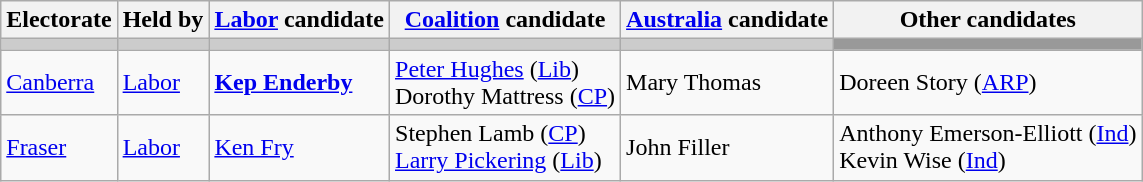<table class="wikitable">
<tr>
<th>Electorate</th>
<th>Held by</th>
<th><a href='#'>Labor</a> candidate</th>
<th><a href='#'>Coalition</a> candidate</th>
<th><a href='#'>Australia</a> candidate</th>
<th>Other candidates</th>
</tr>
<tr bgcolor="#cccccc">
<td></td>
<td></td>
<td></td>
<td></td>
<td></td>
<td bgcolor="#999999"></td>
</tr>
<tr>
<td><a href='#'>Canberra</a></td>
<td><a href='#'>Labor</a></td>
<td><strong><a href='#'>Kep Enderby</a></strong></td>
<td><a href='#'>Peter Hughes</a> (<a href='#'>Lib</a>)<br>Dorothy Mattress (<a href='#'>CP</a>)</td>
<td>Mary Thomas</td>
<td>Doreen Story (<a href='#'>ARP</a>)</td>
</tr>
<tr>
<td><a href='#'>Fraser</a></td>
<td><a href='#'>Labor</a></td>
<td><a href='#'>Ken Fry</a></td>
<td>Stephen Lamb (<a href='#'>CP</a>)<br><a href='#'>Larry Pickering</a> (<a href='#'>Lib</a>)</td>
<td>John Filler</td>
<td>Anthony Emerson-Elliott (<a href='#'>Ind</a>)<br>Kevin Wise (<a href='#'>Ind</a>)</td>
</tr>
</table>
